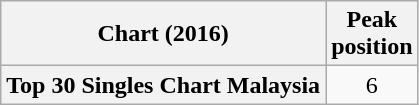<table class="wikitable sortable plainrowheaders">
<tr>
<th scope="col">Chart (2016)</th>
<th scope="col">Peak<br>position</th>
</tr>
<tr>
<th scope="row">Top 30 Singles Chart Malaysia</th>
<td style="text-align:center;">6</td>
</tr>
</table>
